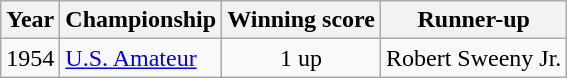<table class="wikitable">
<tr>
<th>Year</th>
<th>Championship</th>
<th>Winning score</th>
<th>Runner-up</th>
</tr>
<tr>
<td>1954</td>
<td><a href='#'>U.S. Amateur</a></td>
<td align=center>1 up</td>
<td> Robert Sweeny Jr.</td>
</tr>
</table>
